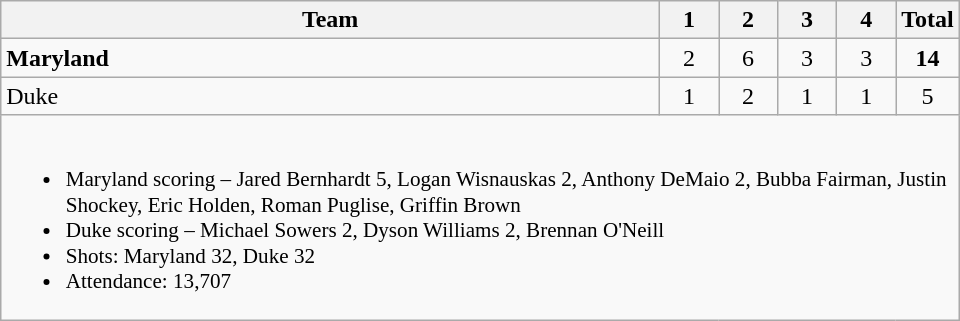<table class="wikitable" style="text-align:center; max-width:40em">
<tr>
<th>Team</th>
<th style="width:2em">1</th>
<th style="width:2em">2</th>
<th style="width:2em">3</th>
<th style="width:2em">4</th>
<th style="width:2em">Total</th>
</tr>
<tr>
<td style="text-align:left"><strong>Maryland</strong></td>
<td>2</td>
<td>6</td>
<td>3</td>
<td>3</td>
<td><strong>14</strong></td>
</tr>
<tr>
<td style="text-align:left">Duke</td>
<td>1</td>
<td>2</td>
<td>1</td>
<td>1</td>
<td>5</td>
</tr>
<tr>
<td colspan=6 style="text-align:left; font-size:88%;"><br><ul><li>Maryland scoring – Jared Bernhardt 5, Logan Wisnauskas 2, Anthony DeMaio 2, Bubba Fairman, Justin Shockey, Eric Holden, Roman Puglise, Griffin Brown</li><li>Duke scoring – Michael Sowers 2, Dyson Williams 2, Brennan O'Neill</li><li>Shots: Maryland 32, Duke 32</li><li>Attendance: 13,707</li></ul></td>
</tr>
</table>
